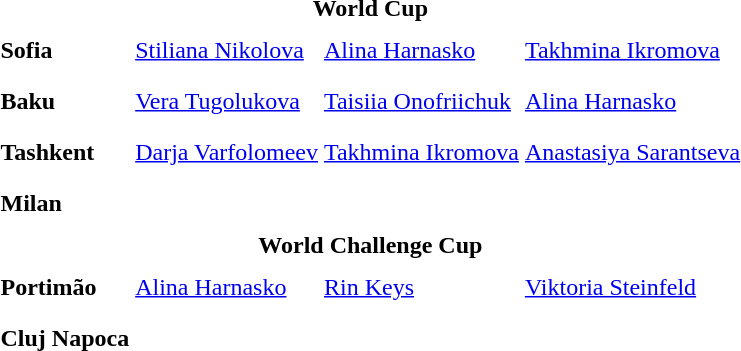<table>
<tr>
<td colspan="4" style="text-align:center;"><strong>World Cup</strong></td>
</tr>
<tr>
<th scope=row style="text-align:left">Sofia</th>
<td style="height:30px;"> <a href='#'>Stiliana Nikolova </a></td>
<td style="height:30px;"> <a href='#'>Alina Harnasko</a></td>
<td style="height:30px;"> <a href='#'>Takhmina Ikromova</a></td>
</tr>
<tr>
<th scope=row style="text-align:left">Baku</th>
<td style="height:30px;"> <a href='#'>Vera Tugolukova</a></td>
<td style="height:30px;"> <a href='#'>Taisiia Onofriichuk</a></td>
<td style="height:30px;"> <a href='#'>Alina Harnasko</a></td>
</tr>
<tr>
<th scope=row style="text-align:left">Tashkent</th>
<td style="height:30px;"> <a href='#'>Darja Varfolomeev</a></td>
<td style="height:30px;"> <a href='#'>Takhmina Ikromova</a></td>
<td style="height:30px;"> <a href='#'>Anastasiya Sarantseva</a></td>
</tr>
<tr>
<th scope=row style="text-align:left">Milan</th>
<td style="height:30px;"></td>
<td style="height:30px;"></td>
<td style="height:30px;"></td>
</tr>
<tr>
<td colspan="4" style="text-align:center;"><strong>World Challenge Cup</strong></td>
</tr>
<tr>
<th scope=row style="text-align:left">Portimão</th>
<td style="height:30px;"> <a href='#'>Alina Harnasko</a></td>
<td style="height:30px;"> <a href='#'>Rin Keys</a></td>
<td style="height:30px;"> <a href='#'>Viktoria Steinfeld</a></td>
</tr>
<tr>
<th scope=row style="text-align:left">Cluj Napoca</th>
<td style="height:30px;"></td>
<td style="height:30px;"></td>
<td style="height:30px;"></td>
</tr>
<tr>
</tr>
</table>
